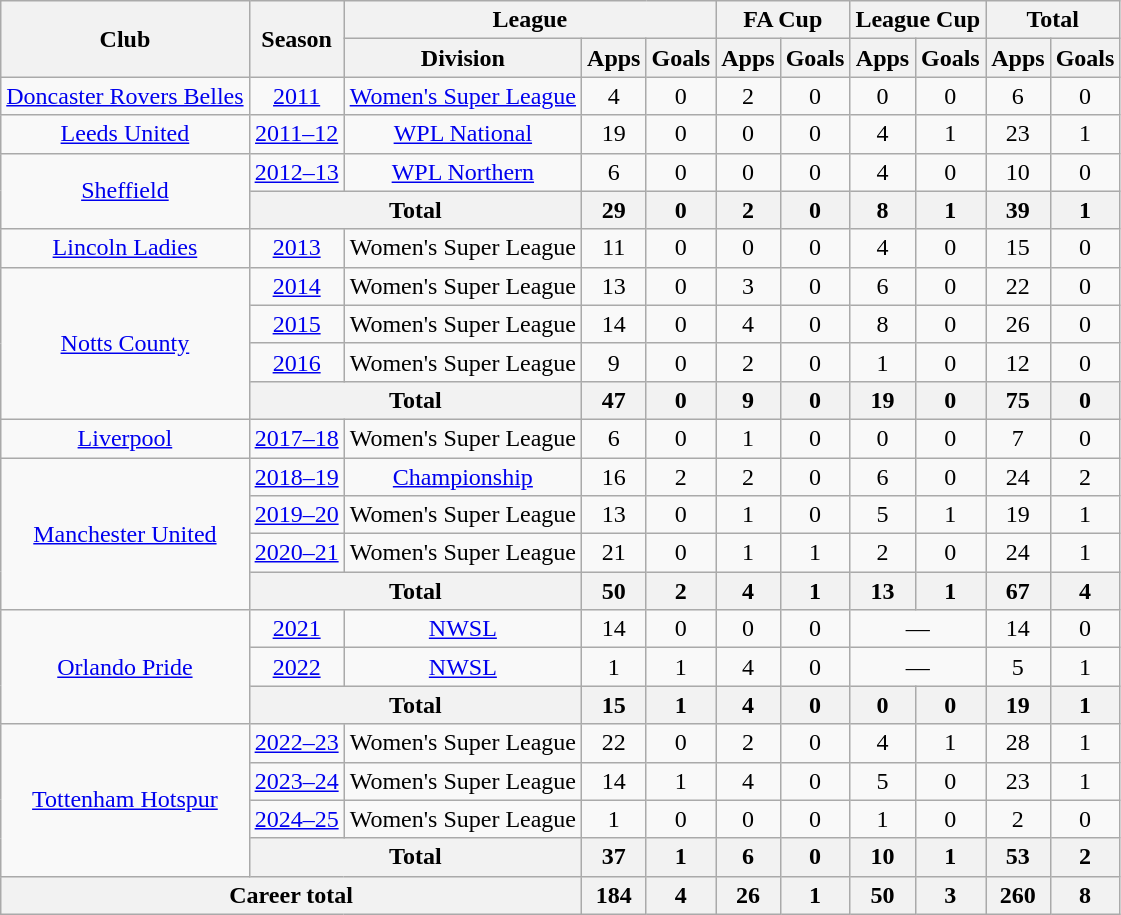<table class="wikitable" style="text-align:center">
<tr>
<th rowspan="2">Club</th>
<th rowspan="2">Season</th>
<th colspan="3">League</th>
<th colspan="2">FA Cup</th>
<th colspan="2">League Cup</th>
<th colspan="2">Total</th>
</tr>
<tr>
<th>Division</th>
<th>Apps</th>
<th>Goals</th>
<th>Apps</th>
<th>Goals</th>
<th>Apps</th>
<th>Goals</th>
<th>Apps</th>
<th>Goals</th>
</tr>
<tr>
<td><a href='#'>Doncaster Rovers Belles</a></td>
<td><a href='#'>2011</a></td>
<td><a href='#'>Women's Super League</a></td>
<td>4</td>
<td>0</td>
<td>2</td>
<td>0</td>
<td>0</td>
<td>0</td>
<td>6</td>
<td>0</td>
</tr>
<tr>
<td><a href='#'>Leeds United</a></td>
<td><a href='#'>2011–12</a></td>
<td><a href='#'>WPL National</a></td>
<td>19</td>
<td>0</td>
<td>0</td>
<td>0</td>
<td>4</td>
<td>1</td>
<td>23</td>
<td>1</td>
</tr>
<tr>
<td rowspan="2"><a href='#'>Sheffield</a></td>
<td><a href='#'>2012–13</a></td>
<td><a href='#'>WPL Northern</a></td>
<td>6</td>
<td>0</td>
<td>0</td>
<td>0</td>
<td>4</td>
<td>0</td>
<td>10</td>
<td>0</td>
</tr>
<tr>
<th colspan="2">Total</th>
<th>29</th>
<th>0</th>
<th>2</th>
<th>0</th>
<th>8</th>
<th>1</th>
<th>39</th>
<th>1</th>
</tr>
<tr>
<td><a href='#'>Lincoln Ladies</a></td>
<td><a href='#'>2013</a></td>
<td>Women's Super League</td>
<td>11</td>
<td>0</td>
<td>0</td>
<td>0</td>
<td>4</td>
<td>0</td>
<td>15</td>
<td>0</td>
</tr>
<tr>
<td rowspan="4"><a href='#'>Notts County</a></td>
<td><a href='#'>2014</a></td>
<td>Women's Super League</td>
<td>13</td>
<td>0</td>
<td>3</td>
<td>0</td>
<td>6</td>
<td>0</td>
<td>22</td>
<td>0</td>
</tr>
<tr>
<td><a href='#'>2015</a></td>
<td>Women's Super League</td>
<td>14</td>
<td>0</td>
<td>4</td>
<td>0</td>
<td>8</td>
<td>0</td>
<td>26</td>
<td>0</td>
</tr>
<tr>
<td><a href='#'>2016</a></td>
<td>Women's Super League</td>
<td>9</td>
<td>0</td>
<td>2</td>
<td>0</td>
<td>1</td>
<td>0</td>
<td>12</td>
<td>0</td>
</tr>
<tr>
<th colspan="2">Total</th>
<th>47</th>
<th>0</th>
<th>9</th>
<th>0</th>
<th>19</th>
<th>0</th>
<th>75</th>
<th>0</th>
</tr>
<tr>
<td><a href='#'>Liverpool</a></td>
<td><a href='#'>2017–18</a></td>
<td>Women's Super League</td>
<td>6</td>
<td>0</td>
<td>1</td>
<td>0</td>
<td>0</td>
<td>0</td>
<td>7</td>
<td>0</td>
</tr>
<tr>
<td rowspan="4"><a href='#'>Manchester United</a></td>
<td><a href='#'>2018–19</a></td>
<td><a href='#'>Championship</a></td>
<td>16</td>
<td>2</td>
<td>2</td>
<td>0</td>
<td>6</td>
<td>0</td>
<td>24</td>
<td>2</td>
</tr>
<tr>
<td><a href='#'>2019–20</a></td>
<td>Women's Super League</td>
<td>13</td>
<td>0</td>
<td>1</td>
<td>0</td>
<td>5</td>
<td>1</td>
<td>19</td>
<td>1</td>
</tr>
<tr>
<td><a href='#'>2020–21</a></td>
<td>Women's Super League</td>
<td>21</td>
<td>0</td>
<td>1</td>
<td>1</td>
<td>2</td>
<td>0</td>
<td>24</td>
<td>1</td>
</tr>
<tr>
<th colspan="2">Total</th>
<th>50</th>
<th>2</th>
<th>4</th>
<th>1</th>
<th>13</th>
<th>1</th>
<th>67</th>
<th>4</th>
</tr>
<tr>
<td rowspan="3"><a href='#'>Orlando Pride</a></td>
<td><a href='#'>2021</a></td>
<td><a href='#'>NWSL</a></td>
<td>14</td>
<td>0</td>
<td>0</td>
<td>0</td>
<td colspan="2">—</td>
<td>14</td>
<td>0</td>
</tr>
<tr>
<td><a href='#'>2022</a></td>
<td><a href='#'>NWSL</a></td>
<td>1</td>
<td>1</td>
<td>4</td>
<td>0</td>
<td colspan="2">—</td>
<td>5</td>
<td>1</td>
</tr>
<tr>
<th colspan="2">Total</th>
<th>15</th>
<th>1</th>
<th>4</th>
<th>0</th>
<th>0</th>
<th>0</th>
<th>19</th>
<th>1</th>
</tr>
<tr>
<td rowspan="4"><a href='#'>Tottenham Hotspur</a></td>
<td><a href='#'>2022–23</a></td>
<td>Women's Super League</td>
<td>22</td>
<td>0</td>
<td>2</td>
<td>0</td>
<td>4</td>
<td>1</td>
<td>28</td>
<td>1</td>
</tr>
<tr>
<td><a href='#'>2023–24</a></td>
<td>Women's Super League</td>
<td>14</td>
<td>1</td>
<td>4</td>
<td>0</td>
<td>5</td>
<td>0</td>
<td>23</td>
<td>1</td>
</tr>
<tr>
<td><a href='#'>2024–25</a></td>
<td>Women's Super League</td>
<td>1</td>
<td>0</td>
<td>0</td>
<td>0</td>
<td>1</td>
<td>0</td>
<td>2</td>
<td>0</td>
</tr>
<tr>
<th colspan="2">Total</th>
<th>37</th>
<th>1</th>
<th>6</th>
<th>0</th>
<th>10</th>
<th>1</th>
<th>53</th>
<th>2</th>
</tr>
<tr>
<th colspan="3">Career total</th>
<th>184</th>
<th>4</th>
<th>26</th>
<th>1</th>
<th>50</th>
<th>3</th>
<th>260</th>
<th>8</th>
</tr>
</table>
